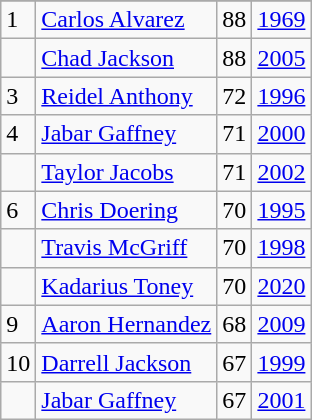<table class="wikitable">
<tr>
</tr>
<tr>
<td>1</td>
<td><a href='#'>Carlos Alvarez</a></td>
<td>88</td>
<td><a href='#'>1969</a></td>
</tr>
<tr>
<td></td>
<td><a href='#'>Chad Jackson</a></td>
<td>88</td>
<td><a href='#'>2005</a></td>
</tr>
<tr>
<td>3</td>
<td><a href='#'>Reidel Anthony</a></td>
<td>72</td>
<td><a href='#'>1996</a></td>
</tr>
<tr>
<td>4</td>
<td><a href='#'>Jabar Gaffney</a></td>
<td>71</td>
<td><a href='#'>2000</a></td>
</tr>
<tr>
<td></td>
<td><a href='#'>Taylor Jacobs</a></td>
<td>71</td>
<td><a href='#'>2002</a></td>
</tr>
<tr>
<td>6</td>
<td><a href='#'>Chris Doering</a></td>
<td>70</td>
<td><a href='#'>1995</a></td>
</tr>
<tr>
<td></td>
<td><a href='#'>Travis McGriff</a></td>
<td>70</td>
<td><a href='#'>1998</a></td>
</tr>
<tr>
<td></td>
<td><a href='#'>Kadarius Toney</a></td>
<td>70</td>
<td><a href='#'>2020</a></td>
</tr>
<tr>
<td>9</td>
<td><a href='#'>Aaron Hernandez</a></td>
<td>68</td>
<td><a href='#'>2009</a></td>
</tr>
<tr>
<td>10</td>
<td><a href='#'>Darrell Jackson</a></td>
<td>67</td>
<td><a href='#'>1999</a></td>
</tr>
<tr>
<td></td>
<td><a href='#'>Jabar Gaffney</a></td>
<td>67</td>
<td><a href='#'>2001</a></td>
</tr>
</table>
